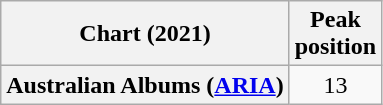<table class="wikitable plainrowheaders" style="text-align:center">
<tr>
<th scope="col">Chart (2021)</th>
<th scope="col">Peak<br>position</th>
</tr>
<tr>
<th scope="row">Australian Albums (<a href='#'>ARIA</a>)</th>
<td>13</td>
</tr>
</table>
